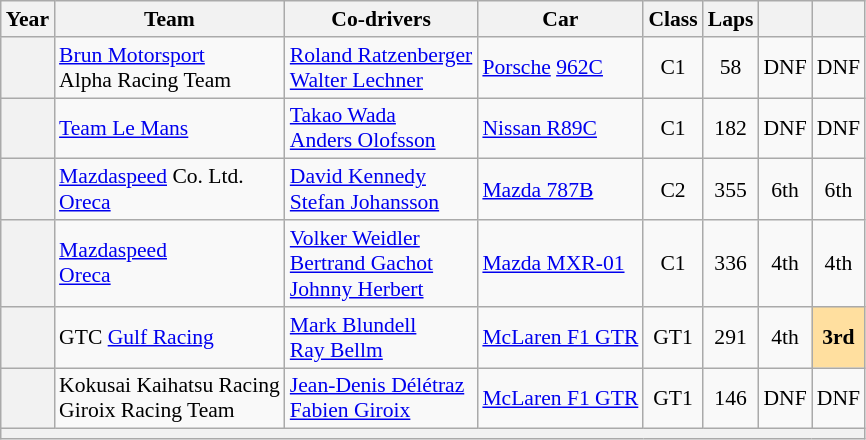<table class="wikitable" style="text-align:center; font-size:90%">
<tr>
<th>Year</th>
<th>Team</th>
<th>Co-drivers</th>
<th>Car</th>
<th>Class</th>
<th>Laps</th>
<th></th>
<th></th>
</tr>
<tr>
<th></th>
<td align="left"> <a href='#'>Brun Motorsport</a><br> Alpha Racing Team</td>
<td align="left"> <a href='#'>Roland Ratzenberger</a><br> <a href='#'>Walter Lechner</a></td>
<td align="left"><a href='#'>Porsche</a> <a href='#'>962C</a></td>
<td>C1</td>
<td>58</td>
<td>DNF</td>
<td>DNF</td>
</tr>
<tr>
<th></th>
<td align="left"> <a href='#'>Team Le Mans</a></td>
<td align="left"> <a href='#'>Takao Wada</a><br> <a href='#'>Anders Olofsson</a></td>
<td align="left"><a href='#'>Nissan R89C</a></td>
<td>C1</td>
<td>182</td>
<td>DNF</td>
<td>DNF</td>
</tr>
<tr>
<th></th>
<td align="left"> <a href='#'>Mazdaspeed</a> Co. Ltd.<br> <a href='#'>Oreca</a></td>
<td align="left"> <a href='#'>David Kennedy</a><br> <a href='#'>Stefan Johansson</a></td>
<td align="left"><a href='#'>Mazda 787B</a></td>
<td>C2</td>
<td>355</td>
<td>6th</td>
<td>6th</td>
</tr>
<tr>
<th></th>
<td align="left"> <a href='#'>Mazdaspeed</a><br> <a href='#'>Oreca</a></td>
<td align="left"> <a href='#'>Volker Weidler</a><br> <a href='#'>Bertrand Gachot</a><br> <a href='#'>Johnny Herbert</a></td>
<td align="left"><a href='#'>Mazda MXR-01</a></td>
<td>C1</td>
<td>336</td>
<td>4th</td>
<td>4th</td>
</tr>
<tr>
<th></th>
<td align="left"> GTC <a href='#'>Gulf Racing</a></td>
<td align="left"> <a href='#'>Mark Blundell</a><br> <a href='#'>Ray Bellm</a></td>
<td align="left"><a href='#'>McLaren F1 GTR</a></td>
<td>GT1</td>
<td>291</td>
<td>4th</td>
<td style="background:#FFDF9F;"><strong>3rd</strong></td>
</tr>
<tr>
<th></th>
<td align="left"> Kokusai Kaihatsu Racing<br> Giroix Racing Team</td>
<td align="left"> <a href='#'>Jean-Denis Délétraz</a><br> <a href='#'>Fabien Giroix</a></td>
<td align="left"><a href='#'>McLaren F1 GTR</a></td>
<td>GT1</td>
<td>146</td>
<td>DNF</td>
<td>DNF</td>
</tr>
<tr>
<th colspan="8"></th>
</tr>
</table>
